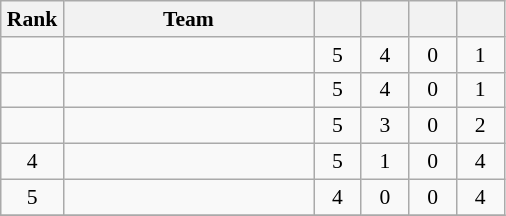<table class="wikitable" style="text-align:center; font-size:90%;">
<tr>
<th width=35>Rank</th>
<th width=160>Team</th>
<th width=25></th>
<th width=25></th>
<th width=25></th>
<th width=25></th>
</tr>
<tr>
<td></td>
<td align="left"></td>
<td>5</td>
<td>4</td>
<td>0</td>
<td>1</td>
</tr>
<tr>
<td></td>
<td align="left"></td>
<td>5</td>
<td>4</td>
<td>0</td>
<td>1</td>
</tr>
<tr>
<td></td>
<td align="left"></td>
<td>5</td>
<td>3</td>
<td>0</td>
<td>2</td>
</tr>
<tr>
<td>4</td>
<td align="left"></td>
<td>5</td>
<td>1</td>
<td>0</td>
<td>4</td>
</tr>
<tr>
<td>5</td>
<td align="left"></td>
<td>4</td>
<td>0</td>
<td>0</td>
<td>4</td>
</tr>
<tr>
</tr>
</table>
